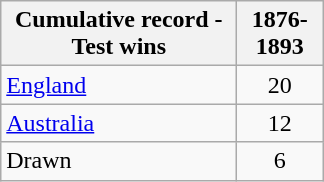<table class="wikitable" style="text-align:center;">
<tr>
<th width="150">Cumulative record - Test wins</th>
<th width="50">1876-1893</th>
</tr>
<tr>
<td style="text-align:left;"><a href='#'>England</a></td>
<td>20</td>
</tr>
<tr>
<td style="text-align:left;"><a href='#'>Australia</a></td>
<td>12</td>
</tr>
<tr>
<td style="text-align:left;">Drawn</td>
<td>6</td>
</tr>
</table>
